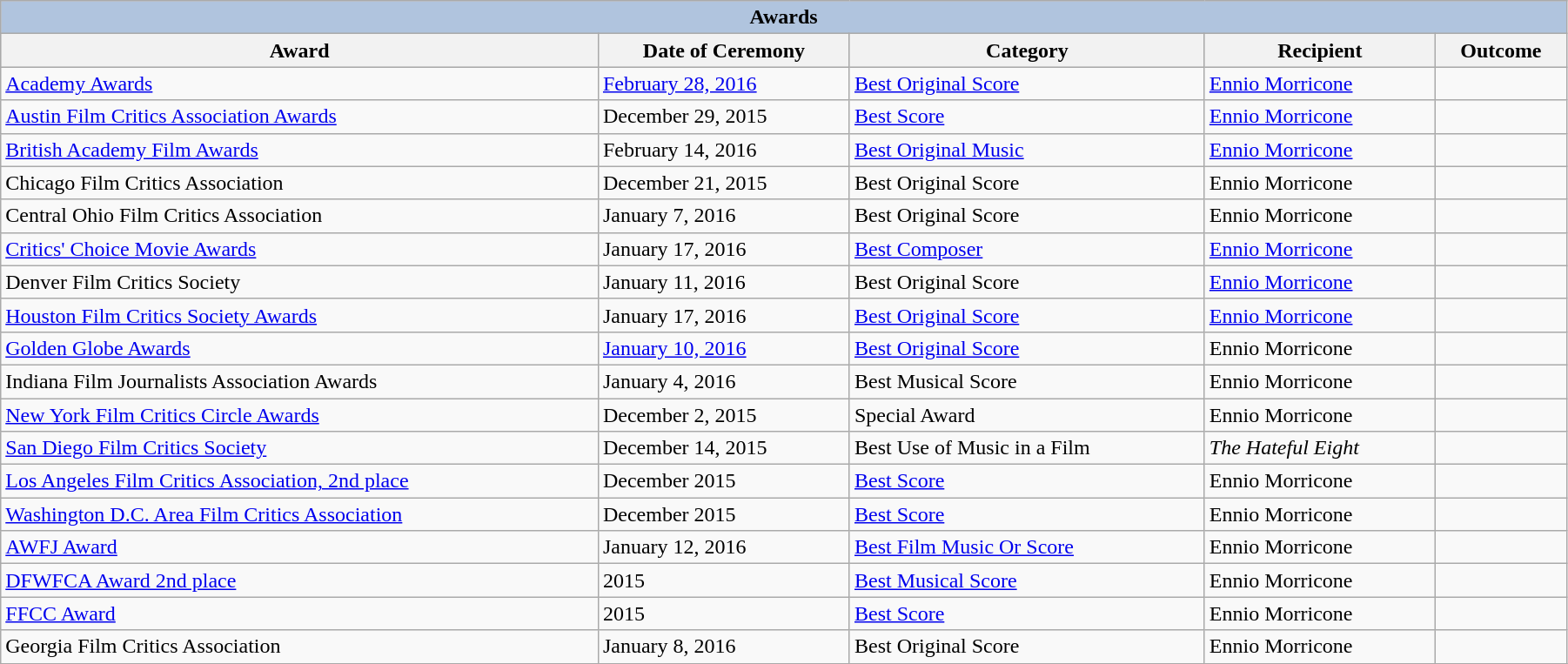<table class="wikitable" width="95%">
<tr style="background:#ccc; text-align:center;">
<th colspan="5" style="background: LightSteelBlue;">Awards</th>
</tr>
<tr style="background:#ccc; text-align:center;">
<th>Award</th>
<th>Date of Ceremony</th>
<th>Category</th>
<th>Recipient</th>
<th>Outcome</th>
</tr>
<tr>
<td rowspan="1"><a href='#'>Academy Awards</a></td>
<td rowspan="1"><a href='#'>February 28, 2016</a></td>
<td><a href='#'>Best Original Score</a></td>
<td><a href='#'>Ennio Morricone</a></td>
<td></td>
</tr>
<tr>
<td rowspan="1"><a href='#'>Austin Film Critics Association Awards</a></td>
<td rowspan="1">December 29, 2015</td>
<td><a href='#'>Best Score</a></td>
<td><a href='#'>Ennio Morricone</a></td>
<td></td>
</tr>
<tr>
<td rowspan="1"><a href='#'>British Academy Film Awards</a></td>
<td rowspan="1">February 14, 2016</td>
<td><a href='#'>Best Original Music</a></td>
<td><a href='#'>Ennio Morricone</a></td>
<td></td>
</tr>
<tr>
<td rowspan="1">Chicago Film Critics Association</td>
<td rowspan="1">December 21, 2015</td>
<td>Best Original Score</td>
<td>Ennio Morricone</td>
<td></td>
</tr>
<tr>
<td rowspan="1">Central Ohio Film Critics Association</td>
<td rowspan="1">January 7, 2016</td>
<td>Best Original Score</td>
<td>Ennio Morricone</td>
<td></td>
</tr>
<tr>
<td rowspan="1"><a href='#'>Critics' Choice Movie Awards</a></td>
<td rowspan="1">January 17, 2016</td>
<td><a href='#'>Best Composer</a></td>
<td><a href='#'>Ennio Morricone</a></td>
<td></td>
</tr>
<tr>
<td rowspan="1">Denver Film Critics Society</td>
<td rowspan="1">January 11, 2016</td>
<td>Best Original Score</td>
<td><a href='#'>Ennio Morricone</a></td>
<td></td>
</tr>
<tr>
<td rowspan="1"><a href='#'>Houston Film Critics Society Awards</a></td>
<td rowspan="1">January 17, 2016</td>
<td><a href='#'>Best Original Score</a></td>
<td><a href='#'>Ennio Morricone</a></td>
<td></td>
</tr>
<tr>
<td rowspan="1"><a href='#'>Golden Globe Awards</a></td>
<td rowspan="1"><a href='#'>January 10, 2016</a></td>
<td><a href='#'>Best Original Score</a></td>
<td>Ennio Morricone</td>
<td></td>
</tr>
<tr>
<td rowspan="1">Indiana Film Journalists Association Awards</td>
<td rowspan="1">January 4, 2016</td>
<td>Best Musical Score</td>
<td>Ennio Morricone</td>
<td></td>
</tr>
<tr>
<td rowspan="1"><a href='#'>New York Film Critics Circle Awards</a></td>
<td rowspan="1">December 2, 2015</td>
<td>Special Award</td>
<td>Ennio Morricone</td>
<td></td>
</tr>
<tr>
<td rowspan="1"><a href='#'>San Diego Film Critics Society</a></td>
<td rowspan="1">December 14, 2015</td>
<td>Best Use of Music in a Film</td>
<td><em>The Hateful Eight</em></td>
<td></td>
</tr>
<tr>
<td rowspan="1"><a href='#'>Los Angeles Film Critics Association, 2nd place</a></td>
<td rowspan="1">December 2015</td>
<td><a href='#'>Best Score</a></td>
<td>Ennio Morricone</td>
<td></td>
</tr>
<tr>
<td rowspan="1"><a href='#'>Washington D.C. Area Film Critics Association</a></td>
<td rowspan="1">December 2015</td>
<td><a href='#'>Best Score</a></td>
<td>Ennio Morricone</td>
<td></td>
</tr>
<tr>
<td rowspan="1"><a href='#'>AWFJ Award</a></td>
<td rowspan="1">January 12, 2016</td>
<td><a href='#'>Best Film Music Or Score</a></td>
<td>Ennio Morricone</td>
<td></td>
</tr>
<tr>
<td rowspan="1"><a href='#'>DFWFCA Award 2nd place</a></td>
<td rowspan="1">2015</td>
<td><a href='#'>Best Musical Score</a></td>
<td>Ennio Morricone</td>
<td></td>
</tr>
<tr>
<td rowspan="1"><a href='#'>FFCC Award</a></td>
<td rowspan="1">2015</td>
<td><a href='#'>Best Score</a></td>
<td>Ennio Morricone</td>
<td></td>
</tr>
<tr>
<td rowspan="1">Georgia Film Critics Association</td>
<td rowspan="1">January 8, 2016</td>
<td>Best Original Score</td>
<td>Ennio Morricone</td>
<td></td>
</tr>
<tr>
</tr>
</table>
